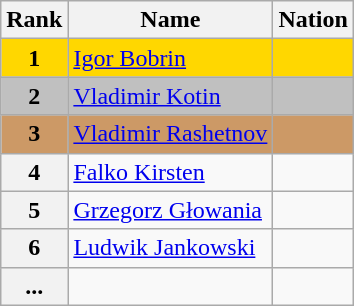<table class="wikitable">
<tr>
<th>Rank</th>
<th>Name</th>
<th>Nation</th>
</tr>
<tr bgcolor="gold">
<td align="center"><strong>1</strong></td>
<td><a href='#'>Igor Bobrin</a></td>
<td></td>
</tr>
<tr bgcolor="silver">
<td align="center"><strong>2</strong></td>
<td><a href='#'>Vladimir Kotin</a></td>
<td></td>
</tr>
<tr bgcolor="cc9966">
<td align="center"><strong>3</strong></td>
<td><a href='#'>Vladimir Rashetnov</a></td>
<td></td>
</tr>
<tr>
<th>4</th>
<td><a href='#'>Falko Kirsten</a></td>
<td></td>
</tr>
<tr>
<th>5</th>
<td><a href='#'>Grzegorz Głowania</a></td>
<td></td>
</tr>
<tr>
<th>6</th>
<td><a href='#'>Ludwik Jankowski</a></td>
<td></td>
</tr>
<tr>
<th>...</th>
<td></td>
<td></td>
</tr>
</table>
